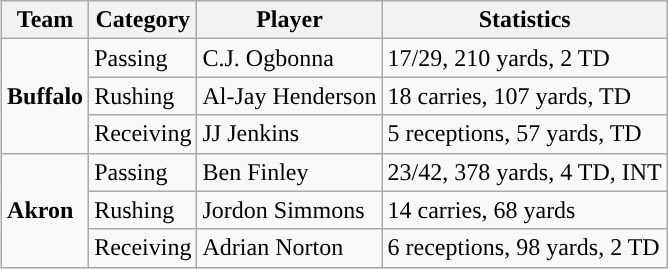<table class="wikitable" style="float: right;">
<tr>
<th>Team</th>
<th>Category</th>
<th>Player</th>
<th>Statistics</th>
</tr>
<tr>
<td rowspan=3><strong>Buffalo</strong></td>
<td>Passing</td>
<td>C.J. Ogbonna</td>
<td>17/29, 210 yards, 2 TD</td>
</tr>
<tr>
<td>Rushing</td>
<td>Al-Jay Henderson</td>
<td>18 carries, 107 yards, TD</td>
</tr>
<tr>
<td>Receiving</td>
<td>JJ Jenkins</td>
<td>5 receptions, 57 yards, TD</td>
</tr>
<tr>
<td rowspan=3><strong>Akron</strong></td>
<td>Passing</td>
<td>Ben Finley</td>
<td>23/42, 378 yards, 4 TD, INT</td>
</tr>
<tr>
<td>Rushing</td>
<td>Jordon Simmons</td>
<td>14 carries, 68 yards</td>
</tr>
<tr>
<td>Receiving</td>
<td>Adrian Norton</td>
<td>6 receptions, 98 yards, 2 TD</td>
</tr>
</table>
